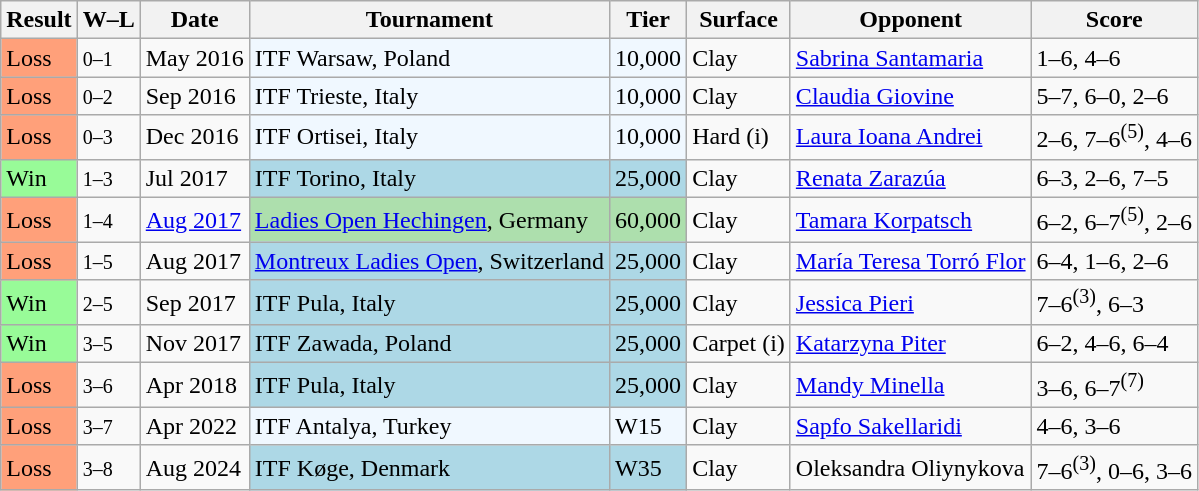<table class="sortable wikitable">
<tr>
<th>Result</th>
<th class="unsortable">W–L</th>
<th>Date</th>
<th>Tournament</th>
<th>Tier</th>
<th>Surface</th>
<th>Opponent</th>
<th class="unsortable">Score</th>
</tr>
<tr>
<td style="background:#ffa07a;">Loss</td>
<td><small>0–1</small></td>
<td>May 2016</td>
<td style="background:#f0f8ff;">ITF Warsaw, Poland</td>
<td style="background:#f0f8ff;">10,000</td>
<td>Clay</td>
<td> <a href='#'>Sabrina Santamaria</a></td>
<td>1–6, 4–6</td>
</tr>
<tr>
<td style="background:#ffa07a;">Loss</td>
<td><small>0–2</small></td>
<td>Sep 2016</td>
<td style="background:#f0f8ff;">ITF Trieste, Italy</td>
<td style="background:#f0f8ff;">10,000</td>
<td>Clay</td>
<td> <a href='#'>Claudia Giovine</a></td>
<td>5–7, 6–0, 2–6</td>
</tr>
<tr>
<td style="background:#ffa07a;">Loss</td>
<td><small>0–3</small></td>
<td>Dec 2016</td>
<td style="background:#f0f8ff;">ITF Ortisei, Italy</td>
<td style="background:#f0f8ff;">10,000</td>
<td>Hard (i)</td>
<td> <a href='#'>Laura Ioana Andrei</a></td>
<td>2–6, 7–6<sup>(5)</sup>, 4–6</td>
</tr>
<tr>
<td style="background:#98fb98;">Win</td>
<td><small>1–3</small></td>
<td>Jul 2017</td>
<td style="background:lightblue;">ITF Torino, Italy</td>
<td style="background:lightblue;">25,000</td>
<td>Clay</td>
<td> <a href='#'>Renata Zarazúa</a></td>
<td>6–3, 2–6, 7–5</td>
</tr>
<tr>
<td style="background:#ffa07a;">Loss</td>
<td><small>1–4</small></td>
<td><a href='#'>Aug 2017</a></td>
<td style="background:#addfad;"><a href='#'>Ladies Open Hechingen</a>, Germany</td>
<td style="background:#addfad;">60,000</td>
<td>Clay</td>
<td> <a href='#'>Tamara Korpatsch</a></td>
<td>6–2, 6–7<sup>(5)</sup>, 2–6</td>
</tr>
<tr>
<td style="background:#ffa07a;">Loss</td>
<td><small>1–5</small></td>
<td>Aug 2017</td>
<td style="background:lightblue;"><a href='#'>Montreux Ladies Open</a>, Switzerland</td>
<td style="background:lightblue;">25,000</td>
<td>Clay</td>
<td> <a href='#'>María Teresa Torró Flor</a></td>
<td>6–4, 1–6, 2–6</td>
</tr>
<tr>
<td style="background:#98fb98;">Win</td>
<td><small>2–5</small></td>
<td>Sep 2017</td>
<td style="background:lightblue;">ITF Pula, Italy</td>
<td style="background:lightblue;">25,000</td>
<td>Clay</td>
<td> <a href='#'>Jessica Pieri</a></td>
<td>7–6<sup>(3)</sup>, 6–3</td>
</tr>
<tr>
<td style="background:#98fb98;">Win</td>
<td><small>3–5</small></td>
<td>Nov 2017</td>
<td style="background:lightblue;">ITF Zawada, Poland</td>
<td style="background:lightblue;">25,000</td>
<td>Carpet (i)</td>
<td> <a href='#'>Katarzyna Piter</a></td>
<td>6–2, 4–6, 6–4</td>
</tr>
<tr>
<td style="background:#ffa07a;">Loss</td>
<td><small>3–6</small></td>
<td>Apr 2018</td>
<td style="background:lightblue;">ITF Pula, Italy</td>
<td style="background:lightblue;">25,000</td>
<td>Clay</td>
<td> <a href='#'>Mandy Minella</a></td>
<td>3–6, 6–7<sup>(7)</sup></td>
</tr>
<tr>
<td style="background:#ffa07a;">Loss</td>
<td><small>3–7</small></td>
<td>Apr 2022</td>
<td style="background:#f0f8ff;">ITF Antalya, Turkey</td>
<td style="background:#f0f8ff;">W15</td>
<td>Clay</td>
<td> <a href='#'>Sapfo Sakellaridi</a></td>
<td>4–6, 3–6</td>
</tr>
<tr>
<td style="background:#ffa07a;">Loss</td>
<td><small>3–8</small></td>
<td>Aug 2024</td>
<td style="background:lightblue;">ITF Køge, Denmark</td>
<td style="background:lightblue;">W35</td>
<td>Clay</td>
<td> Oleksandra Oliynykova</td>
<td>7–6<sup>(3)</sup>, 0–6, 3–6</td>
</tr>
</table>
